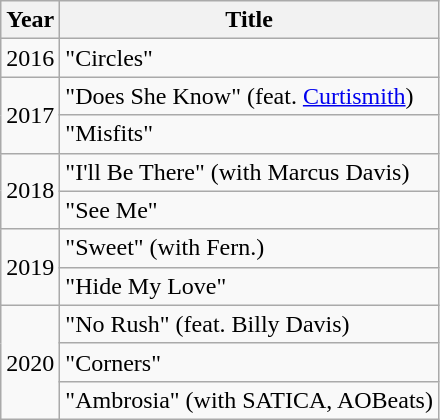<table class="wikitable">
<tr>
<th>Year</th>
<th>Title</th>
</tr>
<tr>
<td>2016</td>
<td>"Circles"</td>
</tr>
<tr>
<td rowspan="2">2017</td>
<td>"Does She Know" (feat. <a href='#'>Curtismith</a>)</td>
</tr>
<tr>
<td>"Misfits"</td>
</tr>
<tr>
<td rowspan="2">2018</td>
<td>"I'll Be There" (with Marcus Davis)</td>
</tr>
<tr>
<td>"See Me"</td>
</tr>
<tr>
<td rowspan="2">2019</td>
<td>"Sweet" (with Fern.)</td>
</tr>
<tr>
<td>"Hide My Love"</td>
</tr>
<tr>
<td rowspan="3">2020</td>
<td>"No Rush" (feat. Billy Davis)</td>
</tr>
<tr>
<td>"Corners"</td>
</tr>
<tr>
<td>"Ambrosia" (with SATICA, AOBeats)</td>
</tr>
</table>
